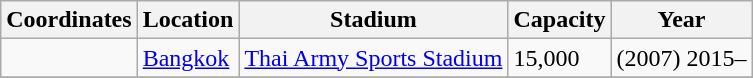<table class="wikitable sortable">
<tr>
<th>Coordinates</th>
<th>Location</th>
<th>Stadium</th>
<th>Capacity</th>
<th>Year</th>
</tr>
<tr>
<td></td>
<td><a href='#'>Bangkok</a></td>
<td><a href='#'>Thai Army Sports Stadium</a></td>
<td>15,000</td>
<td>(2007) 2015–</td>
</tr>
<tr>
</tr>
</table>
